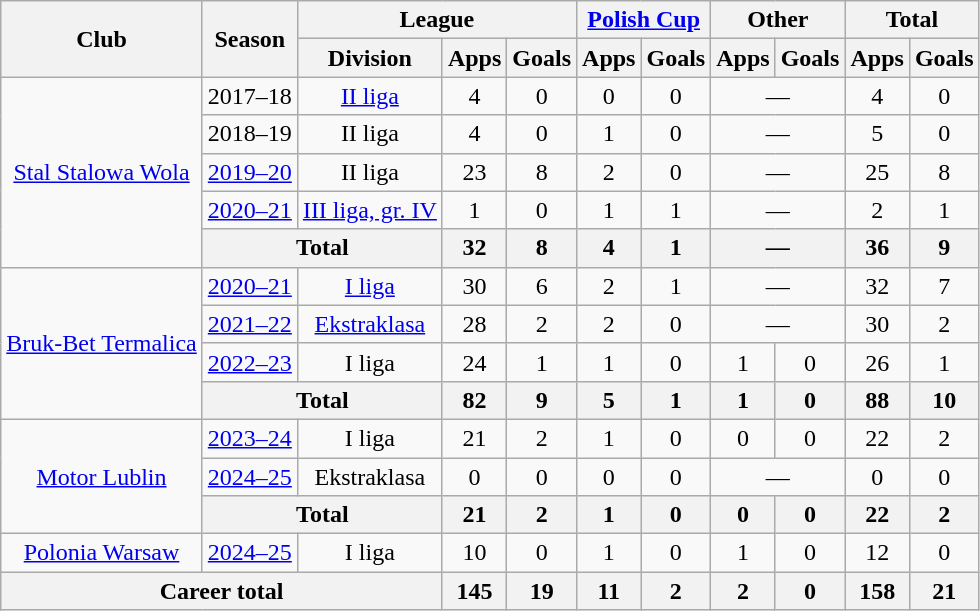<table class="wikitable" style="text-align: center;">
<tr>
<th rowspan="2">Club</th>
<th rowspan="2">Season</th>
<th colspan="3">League</th>
<th colspan="2"><a href='#'>Polish Cup</a></th>
<th colspan="2">Other</th>
<th colspan="2">Total</th>
</tr>
<tr>
<th>Division</th>
<th>Apps</th>
<th>Goals</th>
<th>Apps</th>
<th>Goals</th>
<th>Apps</th>
<th>Goals</th>
<th>Apps</th>
<th>Goals</th>
</tr>
<tr>
<td rowspan=5 align="center"><a href='#'>Stal Stalowa Wola</a></td>
<td>2017–18</td>
<td><a href='#'>II liga</a></td>
<td>4</td>
<td>0</td>
<td>0</td>
<td>0</td>
<td colspan="2">—</td>
<td>4</td>
<td>0</td>
</tr>
<tr>
<td>2018–19</td>
<td>II liga</td>
<td>4</td>
<td>0</td>
<td>1</td>
<td>0</td>
<td colspan="2">—</td>
<td>5</td>
<td>0</td>
</tr>
<tr>
<td><a href='#'>2019–20</a></td>
<td>II liga</td>
<td>23</td>
<td>8</td>
<td>2</td>
<td>0</td>
<td colspan="2">—</td>
<td>25</td>
<td>8</td>
</tr>
<tr>
<td><a href='#'>2020–21</a></td>
<td><a href='#'>III liga, gr. IV</a></td>
<td>1</td>
<td>0</td>
<td>1</td>
<td>1</td>
<td colspan="2">—</td>
<td>2</td>
<td>1</td>
</tr>
<tr>
<th colspan="2">Total</th>
<th>32</th>
<th>8</th>
<th>4</th>
<th>1</th>
<th colspan="2">—</th>
<th>36</th>
<th>9</th>
</tr>
<tr>
<td rowspan=4 align="center"><a href='#'>Bruk-Bet Termalica</a></td>
<td><a href='#'>2020–21</a></td>
<td><a href='#'>I liga</a></td>
<td>30</td>
<td>6</td>
<td>2</td>
<td>1</td>
<td colspan="2">—</td>
<td>32</td>
<td>7</td>
</tr>
<tr>
<td><a href='#'>2021–22</a></td>
<td><a href='#'>Ekstraklasa</a></td>
<td>28</td>
<td>2</td>
<td>2</td>
<td>0</td>
<td colspan="2">—</td>
<td>30</td>
<td>2</td>
</tr>
<tr>
<td><a href='#'>2022–23</a></td>
<td>I liga</td>
<td>24</td>
<td>1</td>
<td>1</td>
<td>0</td>
<td>1</td>
<td>0</td>
<td>26</td>
<td>1</td>
</tr>
<tr>
<th colspan="2">Total</th>
<th>82</th>
<th>9</th>
<th>5</th>
<th>1</th>
<th>1</th>
<th>0</th>
<th>88</th>
<th>10</th>
</tr>
<tr>
<td rowspan=3 align="center"><a href='#'>Motor Lublin</a></td>
<td><a href='#'>2023–24</a></td>
<td>I liga</td>
<td>21</td>
<td>2</td>
<td>1</td>
<td>0</td>
<td>0</td>
<td>0</td>
<td>22</td>
<td>2</td>
</tr>
<tr>
<td><a href='#'>2024–25</a></td>
<td>Ekstraklasa</td>
<td>0</td>
<td>0</td>
<td>0</td>
<td>0</td>
<td colspan="2">—</td>
<td>0</td>
<td>0</td>
</tr>
<tr>
<th colspan="2">Total</th>
<th>21</th>
<th>2</th>
<th>1</th>
<th>0</th>
<th>0</th>
<th>0</th>
<th>22</th>
<th>2</th>
</tr>
<tr>
<td><a href='#'>Polonia Warsaw</a></td>
<td><a href='#'>2024–25</a></td>
<td>I liga</td>
<td>10</td>
<td>0</td>
<td>1</td>
<td>0</td>
<td>1</td>
<td>0</td>
<td>12</td>
<td>0</td>
</tr>
<tr>
<th colspan="3">Career total</th>
<th>145</th>
<th>19</th>
<th>11</th>
<th>2</th>
<th>2</th>
<th>0</th>
<th>158</th>
<th>21</th>
</tr>
</table>
